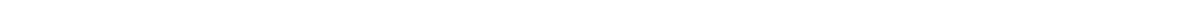<table style="width:1000px; text-align:center;">
<tr style="color:white;">
<td style="background:">29.3%</td>
<td style="background:">18.6%</td>
<td style="background:"><strong>49.1%</strong></td>
<td style="background:">3.0%</td>
</tr>
<tr>
<td></td>
<td></td>
<td></td>
<td></td>
</tr>
</table>
